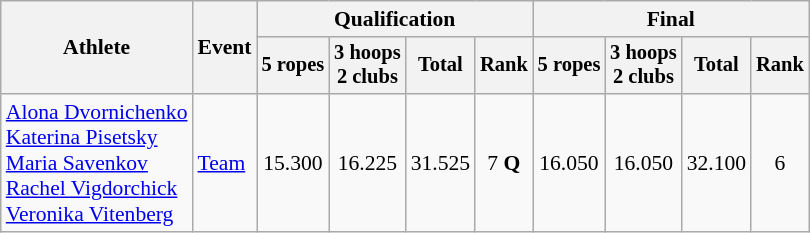<table class="wikitable" style="font-size:90%">
<tr>
<th rowspan="2">Athlete</th>
<th rowspan="2">Event</th>
<th colspan="4">Qualification</th>
<th colspan="4">Final</th>
</tr>
<tr style="font-size:95%">
<th>5 ropes</th>
<th>3 hoops<br>2 clubs</th>
<th>Total</th>
<th>Rank</th>
<th>5 ropes</th>
<th>3 hoops<br>2 clubs</th>
<th>Total</th>
<th>Rank</th>
</tr>
<tr align=center>
<td align=left><a href='#'>Alona Dvornichenko</a><br><a href='#'>Katerina Pisetsky</a><br><a href='#'>Maria Savenkov</a><br><a href='#'>Rachel Vigdorchick</a><br><a href='#'>Veronika Vitenberg</a></td>
<td align=left><a href='#'>Team</a></td>
<td>15.300</td>
<td>16.225</td>
<td>31.525</td>
<td>7 <strong>Q</strong></td>
<td>16.050</td>
<td>16.050</td>
<td>32.100</td>
<td>6</td>
</tr>
</table>
